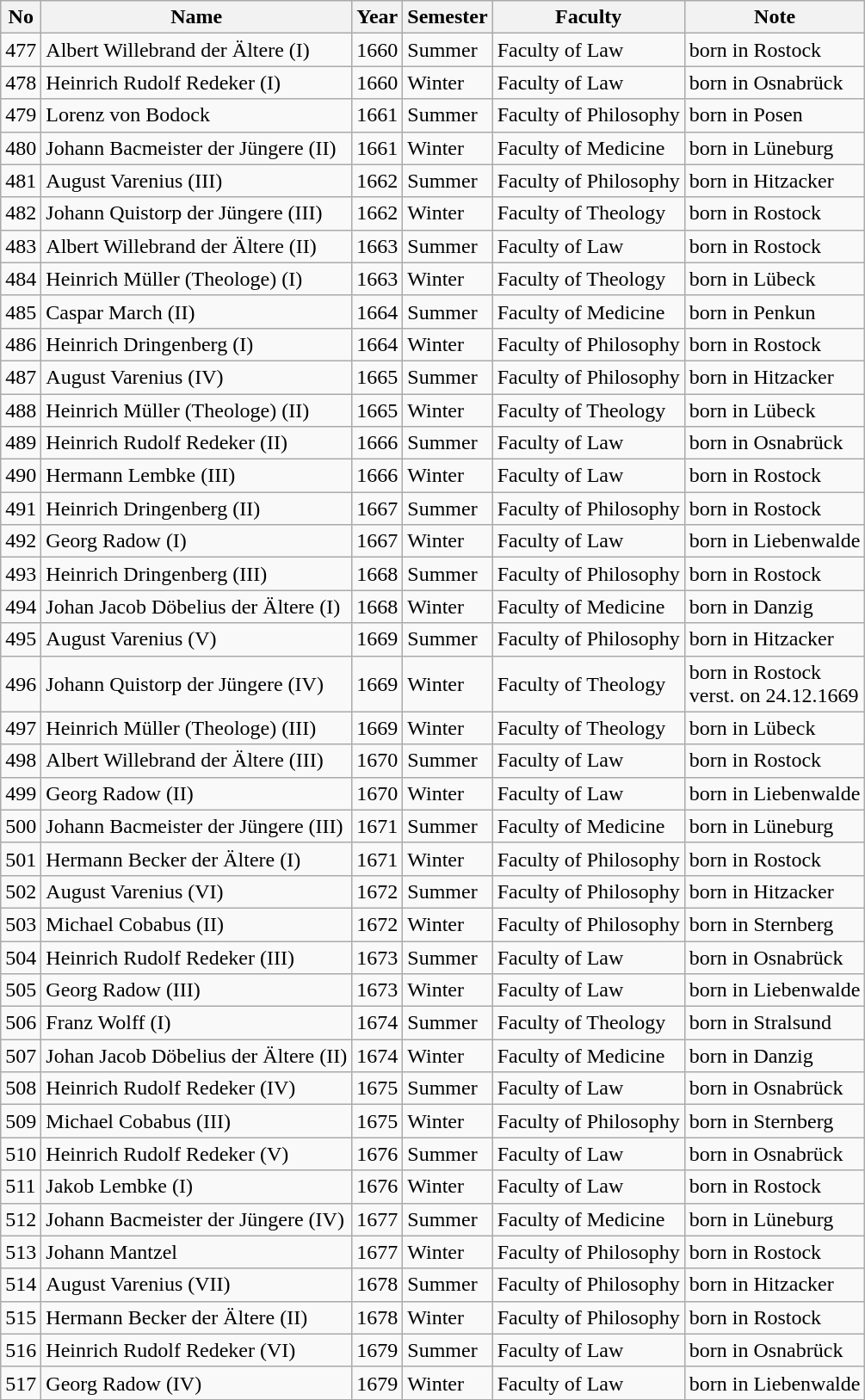<table class="wikitable">
<tr>
<th bgcolor="silver">No</th>
<th bgcolor="silver">Name</th>
<th bgcolor="silver">Year</th>
<th bgcolor="silver">Semester</th>
<th bgcolor="silver">Faculty</th>
<th bgcolor="silver">Note</th>
</tr>
<tr>
<td>477</td>
<td>Albert Willebrand der Ältere (I)</td>
<td>1660</td>
<td>Summer</td>
<td>Faculty of Law</td>
<td>born in Rostock</td>
</tr>
<tr>
<td>478</td>
<td>Heinrich Rudolf Redeker (I)</td>
<td>1660</td>
<td>Winter</td>
<td>Faculty of Law</td>
<td>born in Osnabrück</td>
</tr>
<tr>
<td>479</td>
<td>Lorenz von Bodock</td>
<td>1661</td>
<td>Summer</td>
<td>Faculty of Philosophy</td>
<td>born in Posen</td>
</tr>
<tr>
<td>480</td>
<td>Johann Bacmeister der Jüngere (II)</td>
<td>1661</td>
<td>Winter</td>
<td>Faculty of Medicine</td>
<td>born in Lüneburg</td>
</tr>
<tr>
<td>481</td>
<td>August Varenius (III)</td>
<td>1662</td>
<td>Summer</td>
<td>Faculty of Philosophy</td>
<td>born in Hitzacker</td>
</tr>
<tr>
<td>482</td>
<td>Johann Quistorp der Jüngere (III)</td>
<td>1662</td>
<td>Winter</td>
<td>Faculty of Theology</td>
<td>born in Rostock</td>
</tr>
<tr>
<td>483</td>
<td>Albert Willebrand der Ältere (II)</td>
<td>1663</td>
<td>Summer</td>
<td>Faculty of Law</td>
<td>born in Rostock</td>
</tr>
<tr>
<td>484</td>
<td>Heinrich Müller (Theologe) (I)</td>
<td>1663</td>
<td>Winter</td>
<td>Faculty of Theology</td>
<td>born in Lübeck</td>
</tr>
<tr>
<td>485</td>
<td>Caspar March (II)</td>
<td>1664</td>
<td>Summer</td>
<td>Faculty of Medicine</td>
<td>born in Penkun</td>
</tr>
<tr>
<td>486</td>
<td>Heinrich Dringenberg (I)</td>
<td>1664</td>
<td>Winter</td>
<td>Faculty of Philosophy</td>
<td>born in Rostock</td>
</tr>
<tr>
<td>487</td>
<td>August Varenius (IV)</td>
<td>1665</td>
<td>Summer</td>
<td>Faculty of Philosophy</td>
<td>born in Hitzacker</td>
</tr>
<tr>
<td>488</td>
<td>Heinrich Müller (Theologe) (II)</td>
<td>1665</td>
<td>Winter</td>
<td>Faculty of Theology</td>
<td>born in Lübeck</td>
</tr>
<tr>
<td>489</td>
<td>Heinrich Rudolf Redeker (II)</td>
<td>1666</td>
<td>Summer</td>
<td>Faculty of Law</td>
<td>born in Osnabrück</td>
</tr>
<tr>
<td>490</td>
<td>Hermann Lembke (III)<br></td>
<td>1666</td>
<td>Winter</td>
<td>Faculty of Law</td>
<td>born in Rostock</td>
</tr>
<tr>
<td>491</td>
<td>Heinrich Dringenberg (II)<br></td>
<td>1667</td>
<td>Summer</td>
<td>Faculty of Philosophy</td>
<td>born in Rostock</td>
</tr>
<tr>
<td>492</td>
<td>Georg Radow (I)</td>
<td>1667</td>
<td>Winter</td>
<td>Faculty of Law</td>
<td>born in Liebenwalde</td>
</tr>
<tr>
<td>493</td>
<td>Heinrich Dringenberg (III)</td>
<td>1668</td>
<td>Summer</td>
<td>Faculty of Philosophy</td>
<td>born in Rostock</td>
</tr>
<tr>
<td>494</td>
<td>Johan Jacob Döbelius der Ältere (I)</td>
<td>1668</td>
<td>Winter</td>
<td>Faculty of Medicine</td>
<td>born in Danzig</td>
</tr>
<tr>
<td>495</td>
<td>August Varenius (V)</td>
<td>1669</td>
<td>Summer</td>
<td>Faculty of Philosophy</td>
<td>born in Hitzacker</td>
</tr>
<tr>
<td>496</td>
<td>Johann Quistorp der Jüngere (IV)</td>
<td>1669</td>
<td>Winter</td>
<td>Faculty of Theology</td>
<td>born in Rostock<br>verst. on 24.12.1669</td>
</tr>
<tr>
<td>497</td>
<td>Heinrich Müller (Theologe) (III)</td>
<td>1669</td>
<td>Winter</td>
<td>Faculty of Theology</td>
<td>born in Lübeck</td>
</tr>
<tr>
<td>498</td>
<td>Albert Willebrand der Ältere (III)</td>
<td>1670</td>
<td>Summer</td>
<td>Faculty of Law</td>
<td>born in Rostock</td>
</tr>
<tr>
<td>499</td>
<td>Georg Radow (II)</td>
<td>1670</td>
<td>Winter</td>
<td>Faculty of Law</td>
<td>born in Liebenwalde</td>
</tr>
<tr>
<td>500</td>
<td>Johann Bacmeister der Jüngere (III)</td>
<td>1671</td>
<td>Summer</td>
<td>Faculty of Medicine</td>
<td>born in Lüneburg</td>
</tr>
<tr>
<td>501</td>
<td>Hermann Becker der Ältere (I)</td>
<td>1671</td>
<td>Winter</td>
<td>Faculty of Philosophy</td>
<td>born in Rostock</td>
</tr>
<tr>
<td>502</td>
<td>August Varenius (VI)</td>
<td>1672</td>
<td>Summer</td>
<td>Faculty of Philosophy</td>
<td>born in Hitzacker</td>
</tr>
<tr>
<td>503</td>
<td>Michael Cobabus (II)</td>
<td>1672</td>
<td>Winter</td>
<td>Faculty of Philosophy</td>
<td>born in Sternberg</td>
</tr>
<tr>
<td>504</td>
<td>Heinrich Rudolf Redeker (III)</td>
<td>1673</td>
<td>Summer</td>
<td>Faculty of Law</td>
<td>born in Osnabrück</td>
</tr>
<tr>
<td>505</td>
<td>Georg Radow (III)</td>
<td>1673</td>
<td>Winter</td>
<td>Faculty of Law</td>
<td>born in Liebenwalde</td>
</tr>
<tr>
<td>506</td>
<td>Franz Wolff (I)</td>
<td>1674</td>
<td>Summer</td>
<td>Faculty of Theology</td>
<td>born in Stralsund</td>
</tr>
<tr>
<td>507</td>
<td>Johan Jacob Döbelius der Ältere (II)<br></td>
<td>1674</td>
<td>Winter</td>
<td>Faculty of Medicine</td>
<td>born in Danzig</td>
</tr>
<tr>
<td>508</td>
<td>Heinrich Rudolf Redeker (IV)</td>
<td>1675</td>
<td>Summer</td>
<td>Faculty of Law</td>
<td>born in Osnabrück</td>
</tr>
<tr>
<td>509</td>
<td>Michael Cobabus (III)<br></td>
<td>1675</td>
<td>Winter</td>
<td>Faculty of Philosophy</td>
<td>born in Sternberg</td>
</tr>
<tr>
<td>510</td>
<td>Heinrich Rudolf Redeker (V)</td>
<td>1676</td>
<td>Summer</td>
<td>Faculty of Law</td>
<td>born in Osnabrück</td>
</tr>
<tr>
<td>511</td>
<td>Jakob Lembke (I)</td>
<td>1676</td>
<td>Winter</td>
<td>Faculty of Law</td>
<td>born in Rostock</td>
</tr>
<tr>
<td>512</td>
<td>Johann Bacmeister der Jüngere (IV)</td>
<td>1677</td>
<td>Summer</td>
<td>Faculty of Medicine</td>
<td>born in Lüneburg</td>
</tr>
<tr>
<td>513</td>
<td>Johann Mantzel</td>
<td>1677</td>
<td>Winter</td>
<td>Faculty of Philosophy</td>
<td>born in Rostock</td>
</tr>
<tr>
<td>514</td>
<td>August Varenius (VII)</td>
<td>1678</td>
<td>Summer</td>
<td>Faculty of Philosophy</td>
<td>born in Hitzacker</td>
</tr>
<tr>
<td>515</td>
<td>Hermann Becker der Ältere (II)</td>
<td>1678</td>
<td>Winter</td>
<td>Faculty of Philosophy</td>
<td>born in Rostock</td>
</tr>
<tr>
<td>516</td>
<td>Heinrich Rudolf Redeker (VI)</td>
<td>1679</td>
<td>Summer</td>
<td>Faculty of Law</td>
<td>born in Osnabrück</td>
</tr>
<tr>
<td>517</td>
<td>Georg Radow (IV)</td>
<td>1679</td>
<td>Winter</td>
<td>Faculty of Law</td>
<td>born in Liebenwalde</td>
</tr>
<tr>
</tr>
</table>
